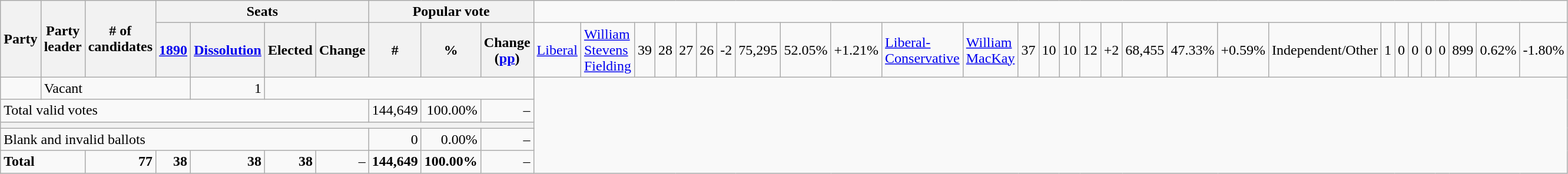<table class="wikitable">
<tr>
<th rowspan="2" colspan="2">Party</th>
<th rowspan="2">Party leader</th>
<th rowspan="2"># of<br>candidates</th>
<th colspan="4">Seats</th>
<th colspan="3">Popular vote</th>
</tr>
<tr>
<th><a href='#'>1890</a></th>
<th><span><a href='#'>Dissolution</a></span></th>
<th>Elected</th>
<th>Change</th>
<th>#</th>
<th>%</th>
<th>Change (<a href='#'>pp</a>)<br></th>
<td><a href='#'>Liberal</a></td>
<td><a href='#'>William Stevens Fielding</a></td>
<td align="right">39</td>
<td align="right">28</td>
<td align="right">27</td>
<td align="right">26</td>
<td align="right">-2</td>
<td align="right">75,295</td>
<td align="right">52.05%</td>
<td align="right">+1.21%<br></td>
<td><a href='#'>Liberal-Conservative</a></td>
<td><a href='#'>William MacKay</a></td>
<td align="right">37</td>
<td align="right">10</td>
<td align="right">10</td>
<td align="right">12</td>
<td align="right">+2</td>
<td align="right">68,455</td>
<td align="right">47.33%</td>
<td align="right">+0.59%<br></td>
<td colspan=2>Independent/Other</td>
<td align="right">1</td>
<td align="right">0</td>
<td align="right">0</td>
<td align="right">0</td>
<td align="right">0</td>
<td align="right">899</td>
<td align="right">0.62%</td>
<td align="right">-1.80%</td>
</tr>
<tr>
<td> </td>
<td colspan=4>Vacant</td>
<td align="right">1</td>
<td colspan=5> </td>
</tr>
<tr>
<td colspan="8">Total valid votes</td>
<td align="right">144,649</td>
<td align="right">100.00%</td>
<td align="right">–</td>
</tr>
<tr>
<th colspan="11"></th>
</tr>
<tr>
<td colspan="8">Blank and invalid ballots</td>
<td align="right">0</td>
<td align="right">0.00%</td>
<td align="right">–</td>
</tr>
<tr>
<td colspan=3><strong>Total</strong></td>
<td align="right"><strong>77</strong></td>
<td align="right"><strong>38</strong></td>
<td align="right"><strong>38</strong></td>
<td align="right"><strong>38</strong></td>
<td align="right">–</td>
<td align="right"><strong>144,649</strong></td>
<td align="right"><strong>100.00%</strong></td>
<td align="right">–</td>
</tr>
</table>
